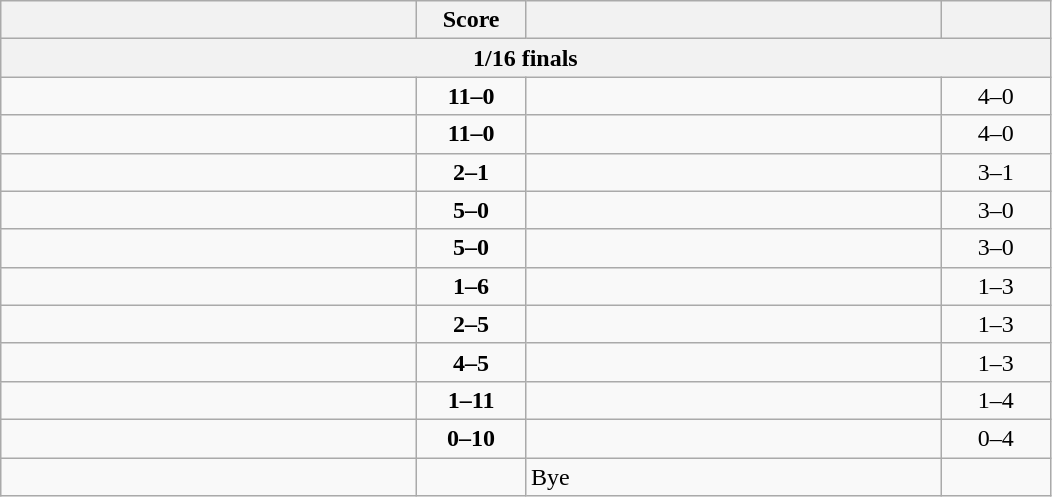<table class="wikitable" style="text-align: left; ">
<tr>
<th align="right" width="270"></th>
<th width="65">Score</th>
<th align="left" width="270"></th>
<th width="65"></th>
</tr>
<tr>
<th colspan=4>1/16 finals</th>
</tr>
<tr>
<td><strong></strong></td>
<td align="center"><strong>11–0</strong></td>
<td></td>
<td align=center>4–0 <strong></strong></td>
</tr>
<tr>
<td><strong></strong></td>
<td align="center"><strong>11–0</strong></td>
<td></td>
<td align=center>4–0 <strong></strong></td>
</tr>
<tr>
<td><strong></strong></td>
<td align="center"><strong>2–1</strong></td>
<td></td>
<td align=center>3–1 <strong></strong></td>
</tr>
<tr>
<td><strong></strong></td>
<td align="center"><strong>5–0</strong></td>
<td></td>
<td align=center>3–0 <strong></strong></td>
</tr>
<tr>
<td><strong></strong></td>
<td align="center"><strong>5–0</strong></td>
<td></td>
<td align=center>3–0 <strong></strong></td>
</tr>
<tr>
<td></td>
<td align="center"><strong>1–6</strong></td>
<td><strong></strong></td>
<td align=center>1–3 <strong></strong></td>
</tr>
<tr>
<td></td>
<td align="center"><strong>2–5</strong></td>
<td><strong></strong></td>
<td align=center>1–3 <strong></strong></td>
</tr>
<tr>
<td></td>
<td align="center"><strong>4–5</strong></td>
<td><strong></strong></td>
<td align=center>1–3 <strong></strong></td>
</tr>
<tr>
<td></td>
<td align="center"><strong>1–11</strong></td>
<td><strong></strong></td>
<td align=center>1–4 <strong></strong></td>
</tr>
<tr>
<td></td>
<td align="center"><strong>0–10</strong></td>
<td><strong></strong></td>
<td align=center>0–4 <strong></strong></td>
</tr>
<tr>
<td><strong></strong></td>
<td></td>
<td>Bye</td>
<td></td>
</tr>
</table>
